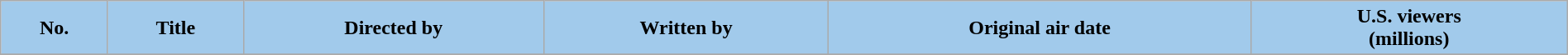<table class="wikitable plainrowheaders" style="width:100%;">
<tr style="color:black">
<th style="background:#A1CAEB;">No.</th>
<th style="background:#A1CAEB;">Title</th>
<th style="background:#A1CAEB;">Directed by</th>
<th style="background:#A1CAEB;">Written by</th>
<th style="background:#A1CAEB;">Original air date</th>
<th style="background:#A1CAEB;">U.S. viewers<br>(millions)</th>
</tr>
<tr>
</tr>
</table>
